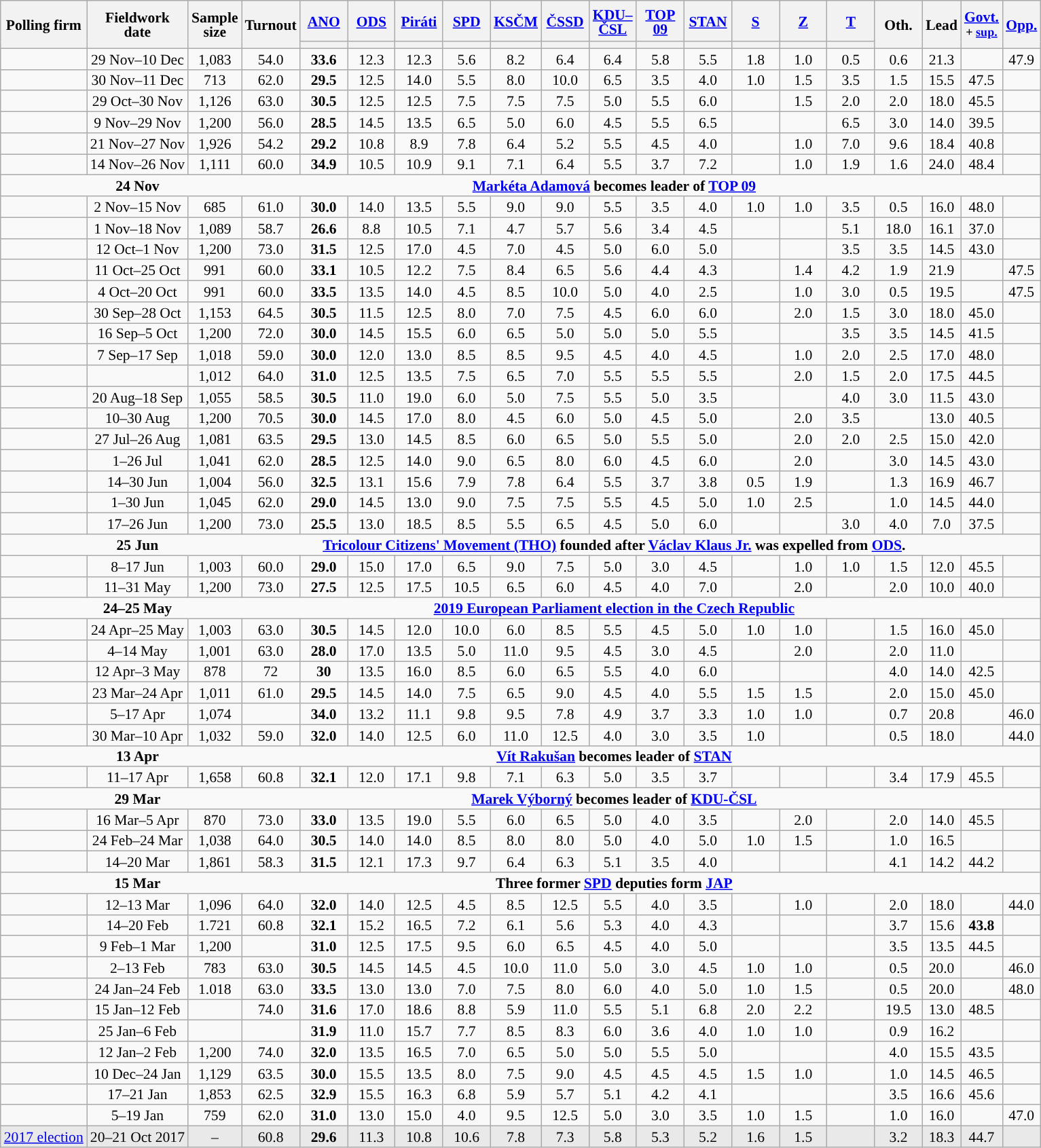<table class="wikitable mw-collapsible sortable mw-collapsed" style="text-align:center;font-size:90%;line-height:14px;">
<tr style="height:40px;">
<th rowspan="2">Polling firm</th>
<th rowspan="2">Fieldwork<br>date</th>
<th rowspan="2">Sample<br>size</th>
<th rowspan="2">Turnout</th>
<th class="unsortable" style="width:40px;"><a href='#'>ANO</a></th>
<th class="unsortable" style="width:40px;"><a href='#'>ODS</a></th>
<th class="unsortable" style="width:40px;"><a href='#'>Piráti</a></th>
<th class="unsortable" style="width:40px;"><a href='#'>SPD</a></th>
<th class="unsortable" style="width:40px;"><a href='#'>KSČM</a></th>
<th class="unsortable" style="width:40px;"><a href='#'>ČSSD</a></th>
<th class="unsortable" style="width:40px;"><a href='#'>KDU–<br>ČSL</a></th>
<th class="unsortable" style="width:40px;"><a href='#'>TOP 09</a></th>
<th class="unsortable" style="width:40px;"><a href='#'>STAN</a></th>
<th class="unsortable" style="width:40px;"><a href='#'>S</a></th>
<th class="unsortable" style="width:40px;"><a href='#'>Z</a></th>
<th class="unsortable" style="width:40px;"><a href='#'>T</a></th>
<th rowspan="2" class="unsortable" style="width:40px;">Oth.</th>
<th rowspan="2" style="width:25px;">Lead</th>
<th rowspan="2"><a href='#'>Govt.</a><br><small>+ <a href='#'>sup.</a></small></th>
<th rowspan="2"><a href='#'>Opp.</a></th>
</tr>
<tr>
<th class="unsortable" style="color:inherit;background:"></th>
<th class="unsortable" style="color:inherit;background:"></th>
<th class="unsortable" style="color:inherit;background:"></th>
<th class="unsortable" style="color:inherit;background:"></th>
<th class="unsortable" style="color:inherit;background:"></th>
<th class="unsortable" style="color:inherit;background:"></th>
<th class="unsortable" style="color:inherit;background:"></th>
<th class="unsortable" style="color:inherit;background:"></th>
<th class="unsortable" style="color:inherit;background:"></th>
<th class="unsortable" style="color:inherit;background:"></th>
<th class="unsortable" style="color:inherit;background:"></th>
<th class="unsortable" style="color:inherit;background:"></th>
</tr>
<tr>
<td></td>
<td data-sort-value="2019-12-10">29 Nov–10 Dec</td>
<td>1,083</td>
<td>54.0</td>
<td><strong>33.6</strong></td>
<td>12.3</td>
<td>12.3</td>
<td>5.6</td>
<td>8.2</td>
<td>6.4</td>
<td>6.4</td>
<td>5.8</td>
<td>5.5</td>
<td>1.8</td>
<td>1.0</td>
<td>0.5</td>
<td>0.6</td>
<td style="background:">21.3</td>
<td></td>
<td>47.9</td>
</tr>
<tr>
<td></td>
<td data-sort-value="2019-12-11">30 Nov–11 Dec</td>
<td>713</td>
<td>62.0</td>
<td><strong>29.5</strong></td>
<td>12.5</td>
<td>14.0</td>
<td>5.5</td>
<td>8.0</td>
<td>10.0</td>
<td>6.5</td>
<td>3.5</td>
<td>4.0</td>
<td>1.0</td>
<td>1.5</td>
<td>3.5</td>
<td>1.5</td>
<td style="background:">15.5</td>
<td>47.5</td>
<td></td>
</tr>
<tr>
<td></td>
<td data-sort-value="2019-11-30">29 Oct–30 Nov</td>
<td>1,126</td>
<td>63.0</td>
<td><strong>30.5</strong></td>
<td>12.5</td>
<td>12.5</td>
<td>7.5</td>
<td>7.5</td>
<td>7.5</td>
<td>5.0</td>
<td>5.5</td>
<td>6.0</td>
<td></td>
<td>1.5</td>
<td>2.0</td>
<td>2.0</td>
<td style="background:">18.0</td>
<td>45.5</td>
<td></td>
</tr>
<tr>
<td></td>
<td data-sort-value="2019-11-29">9 Nov–29 Nov</td>
<td>1,200</td>
<td>56.0</td>
<td><strong>28.5</strong></td>
<td>14.5</td>
<td>13.5</td>
<td>6.5</td>
<td>5.0</td>
<td>6.0</td>
<td>4.5</td>
<td>5.5</td>
<td>6.5</td>
<td></td>
<td></td>
<td>6.5</td>
<td>3.0</td>
<td style="background:">14.0</td>
<td>39.5</td>
<td></td>
</tr>
<tr>
<td></td>
<td data-sort-value="2019-11-27">21 Nov–27 Nov</td>
<td>1,926</td>
<td>54.2</td>
<td><strong>29.2</strong></td>
<td>10.8</td>
<td>8.9</td>
<td>7.8</td>
<td>6.4</td>
<td>5.2</td>
<td>5.5</td>
<td>4.5</td>
<td>4.0</td>
<td></td>
<td>1.0</td>
<td>7.0</td>
<td>9.6</td>
<td style="background:">18.4</td>
<td>40.8</td>
<td></td>
</tr>
<tr>
<td></td>
<td>14 Nov–26 Nov</td>
<td>1,111</td>
<td>60.0</td>
<td><strong>34.9</strong></td>
<td>10.5</td>
<td>10.9</td>
<td>9.1</td>
<td>7.1</td>
<td>6.4</td>
<td>5.5</td>
<td>3.7</td>
<td>7.2</td>
<td></td>
<td>1.0</td>
<td>1.9</td>
<td>1.6</td>
<td style="background:">24.0</td>
<td>48.4</td>
<td></td>
</tr>
<tr>
<td style="border-right-style:hidden;"></td>
<td style="border-right-style:hidden;" data-sort-value="2019-11-24"><strong>24 Nov</strong></td>
<td colspan="18"><strong><a href='#'>Markéta Adamová</a> becomes leader of <a href='#'>TOP 09</a></strong></td>
</tr>
<tr>
<td></td>
<td data-sort-value="2019-10-20">2 Nov–15 Nov</td>
<td>685</td>
<td>61.0</td>
<td><strong>30.0</strong></td>
<td>14.0</td>
<td>13.5</td>
<td>5.5</td>
<td>9.0</td>
<td>9.0</td>
<td>5.5</td>
<td>3.5</td>
<td>4.0</td>
<td>1.0</td>
<td>1.0</td>
<td>3.5</td>
<td>0.5</td>
<td style="background:">16.0</td>
<td>48.0</td>
<td></td>
</tr>
<tr>
<td></td>
<td data-sort-value="2019-10-21">1 Nov–18 Nov</td>
<td>1,089</td>
<td>58.7</td>
<td><strong>26.6</strong></td>
<td>8.8</td>
<td>10.5</td>
<td>7.1</td>
<td>4.7</td>
<td>5.7</td>
<td>5.6</td>
<td>3.4</td>
<td>4.5</td>
<td></td>
<td></td>
<td>5.1</td>
<td>18.0</td>
<td style="background:">16.1</td>
<td>37.0</td>
<td></td>
</tr>
<tr>
<td></td>
<td data-sort-value="2019-10-21">12 Oct–1 Nov</td>
<td>1,200</td>
<td>73.0</td>
<td><strong>31.5</strong></td>
<td>12.5</td>
<td>17.0</td>
<td>4.5</td>
<td>7.0</td>
<td>4.5</td>
<td>5.0</td>
<td>6.0</td>
<td>5.0</td>
<td></td>
<td></td>
<td>3.5</td>
<td>3.5</td>
<td style="background:">14.5</td>
<td>43.0</td>
<td></td>
</tr>
<tr>
<td></td>
<td data-sort-value="2019-10-21">11 Oct–25 Oct</td>
<td>991</td>
<td>60.0</td>
<td><strong>33.1</strong></td>
<td>10.5</td>
<td>12.2</td>
<td>7.5</td>
<td>8.4</td>
<td>6.5</td>
<td>5.6</td>
<td>4.4</td>
<td>4.3</td>
<td></td>
<td>1.4</td>
<td>4.2</td>
<td>1.9</td>
<td style="background:">21.9</td>
<td></td>
<td>47.5</td>
</tr>
<tr>
<td></td>
<td data-sort-value="2019-10-20">4 Oct–20 Oct</td>
<td>991</td>
<td>60.0</td>
<td><strong>33.5</strong></td>
<td>13.5</td>
<td>14.0</td>
<td>4.5</td>
<td>8.5</td>
<td>10.0</td>
<td>5.0</td>
<td>4.0</td>
<td>2.5</td>
<td></td>
<td>1.0</td>
<td>3.0</td>
<td>0.5</td>
<td style="background:">19.5</td>
<td></td>
<td>47.5</td>
</tr>
<tr>
<td></td>
<td data-sort-value="2019-08-30">30 Sep–28 Oct</td>
<td>1,153</td>
<td>64.5</td>
<td><strong>30.5</strong></td>
<td>11.5</td>
<td>12.5</td>
<td>8.0</td>
<td>7.0</td>
<td>7.5</td>
<td>4.5</td>
<td>6.0</td>
<td>6.0</td>
<td></td>
<td>2.0</td>
<td>1.5</td>
<td>3.0</td>
<td style="background:">18.0</td>
<td>45.0</td>
<td></td>
</tr>
<tr>
<td></td>
<td data-sort-value="2019-08-30">16 Sep–5 Oct</td>
<td>1,200</td>
<td>72.0</td>
<td><strong>30.0</strong></td>
<td>14.5</td>
<td>15.5</td>
<td>6.0</td>
<td>6.5</td>
<td>5.0</td>
<td>5.0</td>
<td>5.0</td>
<td>5.5</td>
<td></td>
<td></td>
<td>3.5</td>
<td>3.5</td>
<td style="background:">14.5</td>
<td>41.5</td>
<td></td>
</tr>
<tr>
<td></td>
<td data-sort-value="2019-10-01">7 Sep–17 Sep</td>
<td>1,018</td>
<td>59.0</td>
<td><strong>30.0</strong></td>
<td>12.0</td>
<td>13.0</td>
<td>8.5</td>
<td>8.5</td>
<td>9.5</td>
<td>4.5</td>
<td>4.0</td>
<td>4.5</td>
<td></td>
<td>1.0</td>
<td>2.0</td>
<td>2.5</td>
<td style="background:">17.0</td>
<td>48.0</td>
<td></td>
</tr>
<tr>
<td></td>
<td data-sort-value="2019-07-26"></td>
<td>1,012</td>
<td>64.0</td>
<td><strong>31.0</strong></td>
<td>12.5</td>
<td>13.5</td>
<td>7.5</td>
<td>6.5</td>
<td>7.0</td>
<td>5.5</td>
<td>5.5</td>
<td>5.5</td>
<td></td>
<td>2.0</td>
<td>1.5</td>
<td>2.0</td>
<td style="background:">17.5</td>
<td>44.5</td>
<td></td>
</tr>
<tr>
<td></td>
<td data-sort-value="2019-09-18">20 Aug–18 Sep</td>
<td>1,055</td>
<td>58.5</td>
<td><strong>30.5</strong></td>
<td>11.0</td>
<td>19.0</td>
<td>6.0</td>
<td>5.0</td>
<td>7.5</td>
<td>5.5</td>
<td>5.0</td>
<td>3.5</td>
<td></td>
<td></td>
<td>4.0</td>
<td>3.0</td>
<td style="background:">11.5</td>
<td>43.0</td>
<td></td>
</tr>
<tr>
<td></td>
<td data-sort-value="2019-08-30">10–30 Aug</td>
<td>1,200</td>
<td>70.5</td>
<td><strong>30.0</strong></td>
<td>14.5</td>
<td>17.0</td>
<td>8.0</td>
<td>4.5</td>
<td>6.0</td>
<td>5.0</td>
<td>4.5</td>
<td>5.0</td>
<td></td>
<td>2.0</td>
<td>3.5</td>
<td></td>
<td style="background:">13.0</td>
<td>40.5</td>
<td></td>
</tr>
<tr>
<td></td>
<td data-sort-value="2019-07-26">27 Jul–26 Aug</td>
<td>1,081</td>
<td>63.5</td>
<td><strong>29.5</strong></td>
<td>13.0</td>
<td>14.5</td>
<td>8.5</td>
<td>6.0</td>
<td>6.5</td>
<td>5.0</td>
<td>5.5</td>
<td>5.0</td>
<td></td>
<td>2.0</td>
<td>2.0</td>
<td>2.5</td>
<td style="background:">15.0</td>
<td>42.0</td>
<td></td>
</tr>
<tr>
<td></td>
<td data-sort-value="2019-07-26">1–26 Jul</td>
<td>1,041</td>
<td>62.0</td>
<td><strong>28.5</strong></td>
<td>12.5</td>
<td>14.0</td>
<td>9.0</td>
<td>6.5</td>
<td>8.0</td>
<td>6.0</td>
<td>4.5</td>
<td>6.0</td>
<td></td>
<td>2.0</td>
<td></td>
<td>3.0</td>
<td style="background:">14.5</td>
<td>43.0</td>
<td></td>
</tr>
<tr>
<td></td>
<td data-sort-value="2019-06-30">14–30 Jun</td>
<td>1,004</td>
<td>56.0</td>
<td><strong>32.5</strong></td>
<td>13.1</td>
<td>15.6</td>
<td>7.9</td>
<td>7.8</td>
<td>6.4</td>
<td>5.5</td>
<td>3.7</td>
<td>3.8</td>
<td>0.5</td>
<td>1.9</td>
<td></td>
<td>1.3</td>
<td style="background:">16.9</td>
<td>46.7</td>
<td></td>
</tr>
<tr>
<td></td>
<td data-sort-value="2019-06-30">1–30 Jun</td>
<td>1,045</td>
<td>62.0</td>
<td><strong>29.0</strong></td>
<td>14.5</td>
<td>13.0</td>
<td>9.0</td>
<td>7.5</td>
<td>7.5</td>
<td>5.5</td>
<td>4.5</td>
<td>5.0</td>
<td>1.0</td>
<td>2.5</td>
<td></td>
<td>1.0</td>
<td style="background:">14.5</td>
<td>44.0</td>
<td></td>
</tr>
<tr>
<td></td>
<td data-sort-value="2019-06-26">17–26 Jun</td>
<td>1,200</td>
<td>73.0</td>
<td><strong>25.5</strong></td>
<td>13.0</td>
<td>18.5</td>
<td>8.5</td>
<td>5.5</td>
<td>6.5</td>
<td>4.5</td>
<td>5.0</td>
<td>6.0</td>
<td></td>
<td></td>
<td>3.0</td>
<td>4.0</td>
<td style="background:">7.0</td>
<td>37.5</td>
<td></td>
</tr>
<tr>
<td style="border-right-style:hidden;"></td>
<td style="border-right-style:hidden;" data-sort-value="2019-06-25"><strong>25 Jun</strong></td>
<td colspan="18"><strong><a href='#'>Tricolour Citizens' Movement (THO)</a> founded after <a href='#'>Václav Klaus Jr.</a> was expelled from <a href='#'>ODS</a>.</strong></td>
</tr>
<tr>
<td></td>
<td data-sort-value="2019-06-17">8–17 Jun</td>
<td>1,003</td>
<td>60.0</td>
<td><strong>29.0</strong></td>
<td>15.0</td>
<td>17.0</td>
<td>6.5</td>
<td>9.0</td>
<td>7.5</td>
<td>5.0</td>
<td>3.0</td>
<td>4.5</td>
<td></td>
<td>1.0</td>
<td>1.0</td>
<td>1.5</td>
<td style="background:">12.0</td>
<td>45.5</td>
<td></td>
</tr>
<tr>
<td></td>
<td data-sort-value="2019-05-31">11–31 May</td>
<td>1,200</td>
<td>73.0</td>
<td><strong>27.5</strong></td>
<td>12.5</td>
<td>17.5</td>
<td>10.5</td>
<td>6.5</td>
<td>6.0</td>
<td>4.5</td>
<td>4.0</td>
<td>7.0</td>
<td></td>
<td>2.0</td>
<td></td>
<td>2.0</td>
<td style="background:">10.0</td>
<td>40.0</td>
<td></td>
</tr>
<tr>
<td style="border-right-style:hidden;"></td>
<td style="border-right-style:hidden;" data-sort-value="2019-05-25"><strong>24–25 May</strong></td>
<td colspan="18"><strong><a href='#'>2019 European Parliament election in the Czech Republic</a></strong></td>
</tr>
<tr>
<td></td>
<td data-sort-value="2019-05-25">24 Apr–25 May</td>
<td>1,003</td>
<td>63.0</td>
<td><strong>30.5</strong></td>
<td>14.5</td>
<td>12.0</td>
<td>10.0</td>
<td>6.0</td>
<td>8.5</td>
<td>5.5</td>
<td>4.5</td>
<td>5.0</td>
<td>1.0</td>
<td>1.0</td>
<td></td>
<td>1.5</td>
<td style="background:">16.0</td>
<td>45.0</td>
<td></td>
</tr>
<tr>
<td></td>
<td data-sort-value="2019-05-14">4–14 May</td>
<td>1,001</td>
<td>63.0</td>
<td><strong>28.0</strong></td>
<td>17.0</td>
<td>13.5</td>
<td>5.0</td>
<td>11.0</td>
<td>9.5</td>
<td>4.5</td>
<td>3.0</td>
<td>4.5</td>
<td></td>
<td>2.0</td>
<td></td>
<td>2.0</td>
<td style="background:">11.0</td>
<td></td>
<td></td>
</tr>
<tr>
<td></td>
<td data-sort-value="2019-05-12">12 Apr–3 May</td>
<td>878</td>
<td>72</td>
<td><strong>30</strong></td>
<td>13.5</td>
<td>16.0</td>
<td>8.5</td>
<td>6.0</td>
<td>6.5</td>
<td>5.5</td>
<td>4.0</td>
<td>6.0</td>
<td></td>
<td></td>
<td></td>
<td>4.0</td>
<td style="background:">14.0</td>
<td>42.5</td>
<td></td>
</tr>
<tr>
<td></td>
<td data-sort-value="2019-04-10">23 Mar–24 Apr</td>
<td>1,011</td>
<td>61.0</td>
<td><strong>29.5</strong></td>
<td>14.5</td>
<td>14.0</td>
<td>7.5</td>
<td>6.5</td>
<td>9.0</td>
<td>4.5</td>
<td>4.0</td>
<td>5.5</td>
<td>1.5</td>
<td>1.5</td>
<td></td>
<td>2.0</td>
<td style="background:">15.0</td>
<td>45.0</td>
<td></td>
</tr>
<tr>
<td></td>
<td data-sort-value="2019-04-17">5–17 Apr</td>
<td>1,074</td>
<td></td>
<td><strong>34.0</strong></td>
<td>13.2</td>
<td>11.1</td>
<td>9.8</td>
<td>9.5</td>
<td>7.8</td>
<td>4.9</td>
<td>3.7</td>
<td>3.3</td>
<td>1.0</td>
<td>1.0</td>
<td></td>
<td>0.7</td>
<td style="background:">20.8</td>
<td></td>
<td>46.0</td>
</tr>
<tr>
<td></td>
<td data-sort-value="2019-04-10">30 Mar–10 Apr</td>
<td>1,032</td>
<td>59.0</td>
<td><strong>32.0</strong></td>
<td>14.0</td>
<td>12.5</td>
<td>6.0</td>
<td>11.0</td>
<td>12.5</td>
<td>4.0</td>
<td>3.0</td>
<td>3.5</td>
<td>1.0</td>
<td></td>
<td></td>
<td>0.5</td>
<td style="background:">18.0</td>
<td></td>
<td>44.0</td>
</tr>
<tr>
<td style="border-right-style:hidden;"></td>
<td style="border-right-style:hidden;" data-sort-value="2019-03-16"><strong>13 Apr</strong></td>
<td colspan="18"><strong><a href='#'>Vít Rakušan</a> becomes leader of <a href='#'>STAN</a></strong></td>
</tr>
<tr>
<td></td>
<td data-sort-value="2019-03-20">11–17 Apr</td>
<td>1,658</td>
<td>60.8</td>
<td><strong>32.1</strong></td>
<td>12.0</td>
<td>17.1</td>
<td>9.8</td>
<td>7.1</td>
<td>6.3</td>
<td>5.0</td>
<td>3.5</td>
<td>3.7</td>
<td></td>
<td></td>
<td></td>
<td>3.4</td>
<td style="background:">17.9</td>
<td>45.5</td>
<td></td>
</tr>
<tr>
<td style="border-right-style:hidden;"></td>
<td style="border-right-style:hidden;" data-sort-value="2019-03-16"><strong>29 Mar</strong></td>
<td colspan="18"><strong><a href='#'>Marek Výborný</a> becomes leader of <a href='#'>KDU-ČSL</a></strong></td>
</tr>
<tr>
<td></td>
<td data-sort-value="2019-03-16">16 Mar–5 Apr</td>
<td>870</td>
<td>73.0</td>
<td><strong>33.0</strong></td>
<td>13.5</td>
<td>19.0</td>
<td>5.5</td>
<td>6.0</td>
<td>6.5</td>
<td>5.0</td>
<td>4.0</td>
<td>3.5</td>
<td></td>
<td>2.0</td>
<td></td>
<td>2.0</td>
<td style="background:">14.0</td>
<td>45.5</td>
<td></td>
</tr>
<tr>
<td></td>
<td data-sort-value="2019-03-24">24 Feb–24 Mar</td>
<td>1,038</td>
<td>64.0</td>
<td><strong>30.5</strong></td>
<td>14.0</td>
<td>14.0</td>
<td>8.5</td>
<td>8.0</td>
<td>8.0</td>
<td>5.0</td>
<td>4.0</td>
<td>5.0</td>
<td>1.0</td>
<td>1.5</td>
<td></td>
<td>1.0</td>
<td style="background:">16.5</td>
<td></td>
<td></td>
</tr>
<tr>
<td></td>
<td data-sort-value="2019-03-20">14–20 Mar</td>
<td>1,861</td>
<td>58.3</td>
<td><strong>31.5</strong></td>
<td>12.1</td>
<td>17.3</td>
<td>9.7</td>
<td>6.4</td>
<td>6.3</td>
<td>5.1</td>
<td>3.5</td>
<td>4.0</td>
<td></td>
<td></td>
<td></td>
<td>4.1</td>
<td style="background:">14.2</td>
<td>44.2</td>
<td></td>
</tr>
<tr>
<td style="border-right-style:hidden;"></td>
<td style="border-right-style:hidden;" data-sort-value="2019-03-16"><strong>15 Mar</strong></td>
<td colspan="18"><strong>Three former <a href='#'>SPD</a> deputies form <a href='#'>JAP</a></strong></td>
</tr>
<tr>
<td></td>
<td data-sort-value="2019-03-13">12–13 Mar</td>
<td>1,096</td>
<td>64.0</td>
<td><strong>32.0</strong></td>
<td>14.0</td>
<td>12.5</td>
<td>4.5</td>
<td>8.5</td>
<td>12.5</td>
<td>5.5</td>
<td>4.0</td>
<td>3.5</td>
<td></td>
<td>1.0</td>
<td></td>
<td>2.0</td>
<td style="background:">18.0</td>
<td></td>
<td>44.0</td>
</tr>
<tr>
<td></td>
<td data-sort-value="2019-02-20">14–20 Feb</td>
<td>1.721</td>
<td>60.8</td>
<td><strong>32.1</strong></td>
<td>15.2</td>
<td>16.5</td>
<td>7.2</td>
<td>6.1</td>
<td>5.6</td>
<td>5.3</td>
<td>4.0</td>
<td>4.3</td>
<td></td>
<td></td>
<td></td>
<td>3.7</td>
<td style="background:">15.6</td>
<td><strong>43.8</strong></td>
<td></td>
</tr>
<tr>
<td></td>
<td data-sort-value="2019-03-01">9 Feb–1 Mar</td>
<td>1,200</td>
<td></td>
<td><strong>31.0</strong></td>
<td>12.5</td>
<td>17.5</td>
<td>9.5</td>
<td>6.0</td>
<td>6.5</td>
<td>4.5</td>
<td>4.0</td>
<td>5.0</td>
<td></td>
<td></td>
<td></td>
<td>3.5</td>
<td style="background:">13.5</td>
<td>44.5</td>
<td></td>
</tr>
<tr>
<td></td>
<td data-sort-value="2019-02-13">2–13 Feb</td>
<td>783</td>
<td>63.0</td>
<td><strong>30.5</strong></td>
<td>14.5</td>
<td>14.5</td>
<td>4.5</td>
<td>10.0</td>
<td>11.0</td>
<td>5.0</td>
<td>3.0</td>
<td>4.5</td>
<td>1.0</td>
<td>1.0</td>
<td></td>
<td>0.5</td>
<td style="background:">20.0</td>
<td></td>
<td>46.0</td>
</tr>
<tr>
<td></td>
<td data-sort-value="2019-02-24">24 Jan–24 Feb</td>
<td>1.018</td>
<td>63.0</td>
<td><strong>33.5</strong></td>
<td>13.0</td>
<td>13.0</td>
<td>7.0</td>
<td>7.5</td>
<td>8.0</td>
<td>6.0</td>
<td>4.0</td>
<td>5.0</td>
<td>1.0</td>
<td>1.5</td>
<td></td>
<td>0.5</td>
<td style="background:">20.0</td>
<td></td>
<td>48.0</td>
</tr>
<tr>
<td></td>
<td data-sort-value="2019-02-12">15 Jan–12 Feb</td>
<td></td>
<td>74.0</td>
<td><strong>31.6</strong></td>
<td>17.0</td>
<td>18.6</td>
<td>8.8</td>
<td>5.9</td>
<td>11.0</td>
<td>5.5</td>
<td>5.1</td>
<td>6.8</td>
<td>2.0</td>
<td>2.2</td>
<td></td>
<td>19.5</td>
<td style="background:">13.0</td>
<td>48.5</td>
<td></td>
</tr>
<tr>
<td></td>
<td>25 Jan–6 Feb</td>
<td></td>
<td></td>
<td><strong>31.9</strong></td>
<td>11.0</td>
<td>15.7</td>
<td>7.7</td>
<td>8.5</td>
<td>8.3</td>
<td>6.0</td>
<td>3.6</td>
<td>4.0</td>
<td>1.0</td>
<td>1.0</td>
<td></td>
<td>0.9</td>
<td style="background:">16.2</td>
<td></td>
<td></td>
</tr>
<tr>
<td></td>
<td data-sort-value="2019-01-24">12 Jan–2 Feb</td>
<td>1,200</td>
<td>74.0</td>
<td><strong>32.0</strong></td>
<td>13.5</td>
<td>16.5</td>
<td>7.0</td>
<td>6.5</td>
<td>5.0</td>
<td>5.0</td>
<td>5.5</td>
<td>5.0</td>
<td></td>
<td></td>
<td></td>
<td>4.0</td>
<td style="background:">15.5</td>
<td>43.5</td>
<td></td>
</tr>
<tr>
<td></td>
<td data-sort-value="2019-01-24">10 Dec–24 Jan</td>
<td>1,129</td>
<td>63.5</td>
<td><strong>30.0</strong></td>
<td>15.5</td>
<td>13.5</td>
<td>8.0</td>
<td>7.5</td>
<td>9.0</td>
<td>4.5</td>
<td>4.5</td>
<td>4.5</td>
<td>1.5</td>
<td>1.0</td>
<td></td>
<td>1.0</td>
<td style="background:">14.5</td>
<td>46.5</td>
<td></td>
</tr>
<tr>
<td></td>
<td data-sort-value="2019-01-24">17–21 Jan</td>
<td>1,853</td>
<td>62.5</td>
<td><strong>32.9</strong></td>
<td>15.5</td>
<td>16.3</td>
<td>6.8</td>
<td>5.9</td>
<td>5.7</td>
<td>5.1</td>
<td>4.2</td>
<td>4.1</td>
<td></td>
<td></td>
<td></td>
<td>3.5</td>
<td style="background:">16.6</td>
<td>45.6</td>
<td></td>
</tr>
<tr>
<td></td>
<td data-sort-value="2019-01-24">5–19 Jan</td>
<td>759</td>
<td>62.0</td>
<td><strong>31.0</strong></td>
<td>13.0</td>
<td>15.0</td>
<td>4.0</td>
<td>9.5</td>
<td>12.5</td>
<td>5.0</td>
<td>3.0</td>
<td>3.5</td>
<td>1.0</td>
<td>1.5</td>
<td></td>
<td>1.0</td>
<td style="background:">16.0</td>
<td></td>
<td>47.0</td>
</tr>
<tr style="background:#E9E9E9;">
<td><a href='#'>2017 election</a></td>
<td data-sort-value="2017-10-21">20–21 Oct 2017</td>
<td>–</td>
<td>60.8</td>
<td><strong>29.6</strong></td>
<td>11.3</td>
<td>10.8</td>
<td>10.6</td>
<td>7.8</td>
<td>7.3</td>
<td>5.8</td>
<td>5.3</td>
<td>5.2</td>
<td>1.6</td>
<td>1.5</td>
<td></td>
<td>3.2</td>
<td style="background:">18.3</td>
<td>44.7</td>
<td></td>
</tr>
</table>
